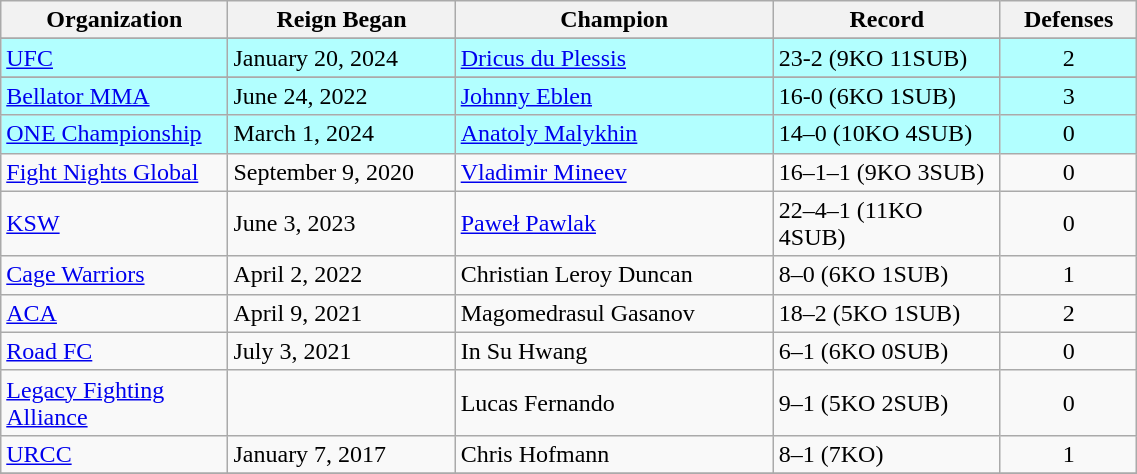<table class="wikitable" style="width:60%;">
<tr>
<th style="width:20%;">Organization</th>
<th style="width:20%;">Reign Began</th>
<th style="width:28%;">Champion</th>
<th style="width:20%;">Record</th>
<th style="width:12%;">Defenses</th>
</tr>
<tr>
</tr>
<tr bgcolor=#B2FFFF>
<td><a href='#'>UFC</a></td>
<td>January 20, 2024</td>
<td> <a href='#'>Dricus du Plessis</a></td>
<td>23-2 (9KO 11SUB)</td>
<td align=center>2</td>
</tr>
<tr>
</tr>
<tr bgcolor=#B2FFFF>
<td><a href='#'>Bellator MMA</a></td>
<td>June 24, 2022</td>
<td> <a href='#'>Johnny Eblen</a></td>
<td>16-0 (6KO 1SUB)</td>
<td align=center>3</td>
</tr>
<tr bgcolor=#B2FFFF>
<td><a href='#'>ONE Championship</a></td>
<td>March 1, 2024</td>
<td> <a href='#'>Anatoly Malykhin</a></td>
<td>14–0 (10KO 4SUB)</td>
<td align=center>0</td>
</tr>
<tr>
<td><a href='#'>Fight Nights Global</a></td>
<td>September 9, 2020</td>
<td> <a href='#'>Vladimir Mineev</a></td>
<td>16–1–1 (9KO 3SUB)</td>
<td align=center>0</td>
</tr>
<tr>
<td><a href='#'>KSW</a></td>
<td>June 3, 2023</td>
<td> <a href='#'>Paweł Pawlak</a></td>
<td>22–4–1 (11KO 4SUB)</td>
<td align=center>0</td>
</tr>
<tr>
<td><a href='#'>Cage Warriors</a></td>
<td>April 2, 2022</td>
<td> Christian Leroy Duncan</td>
<td>8–0 (6KO 1SUB)</td>
<td align=center>1</td>
</tr>
<tr>
<td><a href='#'>ACA</a></td>
<td>April 9, 2021</td>
<td> Magomedrasul Gasanov</td>
<td>18–2 (5KO 1SUB)</td>
<td align=center>2</td>
</tr>
<tr>
<td><a href='#'>Road FC</a></td>
<td>July 3, 2021</td>
<td> In Su Hwang</td>
<td>6–1 (6KO 0SUB)</td>
<td align=center>0</td>
</tr>
<tr>
<td><a href='#'>Legacy Fighting Alliance</a></td>
<td></td>
<td> Lucas Fernando</td>
<td>9–1 (5KO 2SUB)</td>
<td align=center>0</td>
</tr>
<tr>
<td><a href='#'>URCC</a></td>
<td>January 7, 2017</td>
<td> Chris Hofmann</td>
<td>8–1 (7KO)</td>
<td align=center>1</td>
</tr>
<tr>
</tr>
</table>
